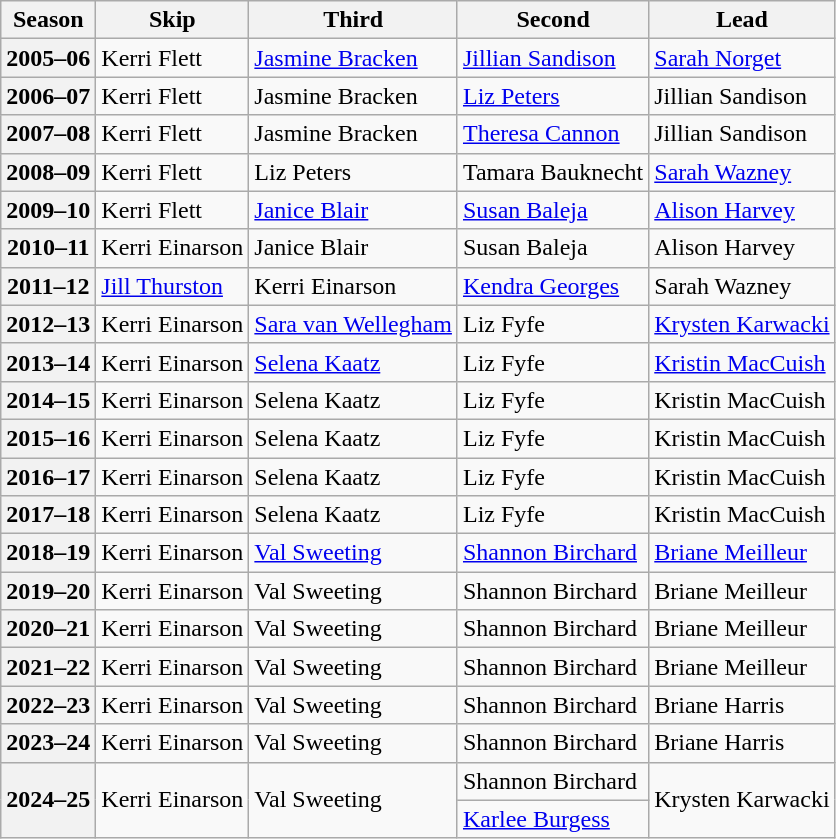<table class="wikitable">
<tr>
<th scope="col">Season</th>
<th scope="col">Skip</th>
<th scope="col">Third</th>
<th scope="col">Second</th>
<th scope="col">Lead</th>
</tr>
<tr>
<th scope="row">2005–06</th>
<td>Kerri Flett</td>
<td><a href='#'>Jasmine Bracken</a></td>
<td><a href='#'>Jillian Sandison</a></td>
<td><a href='#'>Sarah Norget</a></td>
</tr>
<tr>
<th scope="row">2006–07</th>
<td>Kerri Flett</td>
<td>Jasmine Bracken</td>
<td><a href='#'>Liz Peters</a></td>
<td>Jillian Sandison</td>
</tr>
<tr>
<th scope="row">2007–08</th>
<td>Kerri Flett</td>
<td>Jasmine Bracken</td>
<td><a href='#'>Theresa Cannon</a></td>
<td>Jillian Sandison</td>
</tr>
<tr>
<th scope="row">2008–09</th>
<td>Kerri Flett</td>
<td>Liz Peters</td>
<td>Tamara Bauknecht</td>
<td><a href='#'>Sarah Wazney</a></td>
</tr>
<tr>
<th scope="row">2009–10</th>
<td>Kerri Flett</td>
<td><a href='#'>Janice Blair</a></td>
<td><a href='#'>Susan Baleja</a></td>
<td><a href='#'>Alison Harvey</a></td>
</tr>
<tr>
<th scope="row">2010–11</th>
<td>Kerri Einarson</td>
<td>Janice Blair</td>
<td>Susan Baleja</td>
<td>Alison Harvey</td>
</tr>
<tr>
<th scope="row">2011–12</th>
<td><a href='#'>Jill Thurston</a></td>
<td>Kerri Einarson</td>
<td><a href='#'>Kendra Georges</a></td>
<td>Sarah Wazney</td>
</tr>
<tr>
<th scope="row">2012–13</th>
<td>Kerri Einarson</td>
<td><a href='#'>Sara van Wellegham</a></td>
<td>Liz Fyfe</td>
<td><a href='#'>Krysten Karwacki</a></td>
</tr>
<tr>
<th scope="row">2013–14</th>
<td>Kerri Einarson</td>
<td><a href='#'>Selena Kaatz</a></td>
<td>Liz Fyfe</td>
<td><a href='#'>Kristin MacCuish</a></td>
</tr>
<tr>
<th scope="row">2014–15</th>
<td>Kerri Einarson</td>
<td>Selena Kaatz</td>
<td>Liz Fyfe</td>
<td>Kristin MacCuish</td>
</tr>
<tr>
<th scope="row">2015–16</th>
<td>Kerri Einarson</td>
<td>Selena Kaatz</td>
<td>Liz Fyfe</td>
<td>Kristin MacCuish</td>
</tr>
<tr>
<th scope="row">2016–17</th>
<td>Kerri Einarson</td>
<td>Selena Kaatz</td>
<td>Liz Fyfe</td>
<td>Kristin MacCuish</td>
</tr>
<tr>
<th scope="row">2017–18</th>
<td>Kerri Einarson</td>
<td>Selena Kaatz</td>
<td>Liz Fyfe</td>
<td>Kristin MacCuish</td>
</tr>
<tr>
<th scope="row">2018–19</th>
<td>Kerri Einarson</td>
<td><a href='#'>Val Sweeting</a></td>
<td><a href='#'>Shannon Birchard</a></td>
<td><a href='#'>Briane Meilleur</a></td>
</tr>
<tr>
<th scope="row">2019–20</th>
<td>Kerri Einarson</td>
<td>Val Sweeting</td>
<td>Shannon Birchard</td>
<td>Briane Meilleur</td>
</tr>
<tr>
<th scope="row">2020–21</th>
<td>Kerri Einarson</td>
<td>Val Sweeting</td>
<td>Shannon Birchard</td>
<td>Briane Meilleur</td>
</tr>
<tr>
<th scope="row">2021–22</th>
<td>Kerri Einarson</td>
<td>Val Sweeting</td>
<td>Shannon Birchard</td>
<td>Briane Meilleur</td>
</tr>
<tr>
<th scope="row">2022–23</th>
<td>Kerri Einarson</td>
<td>Val Sweeting</td>
<td>Shannon Birchard</td>
<td>Briane Harris</td>
</tr>
<tr>
<th scope="row">2023–24</th>
<td>Kerri Einarson</td>
<td>Val Sweeting</td>
<td>Shannon Birchard</td>
<td>Briane Harris</td>
</tr>
<tr>
<th scope="row" rowspan=2>2024–25</th>
<td rowspan=2>Kerri Einarson</td>
<td rowspan=2>Val Sweeting</td>
<td>Shannon Birchard</td>
<td rowspan=2>Krysten Karwacki</td>
</tr>
<tr>
<td><a href='#'>Karlee Burgess</a></td>
</tr>
</table>
